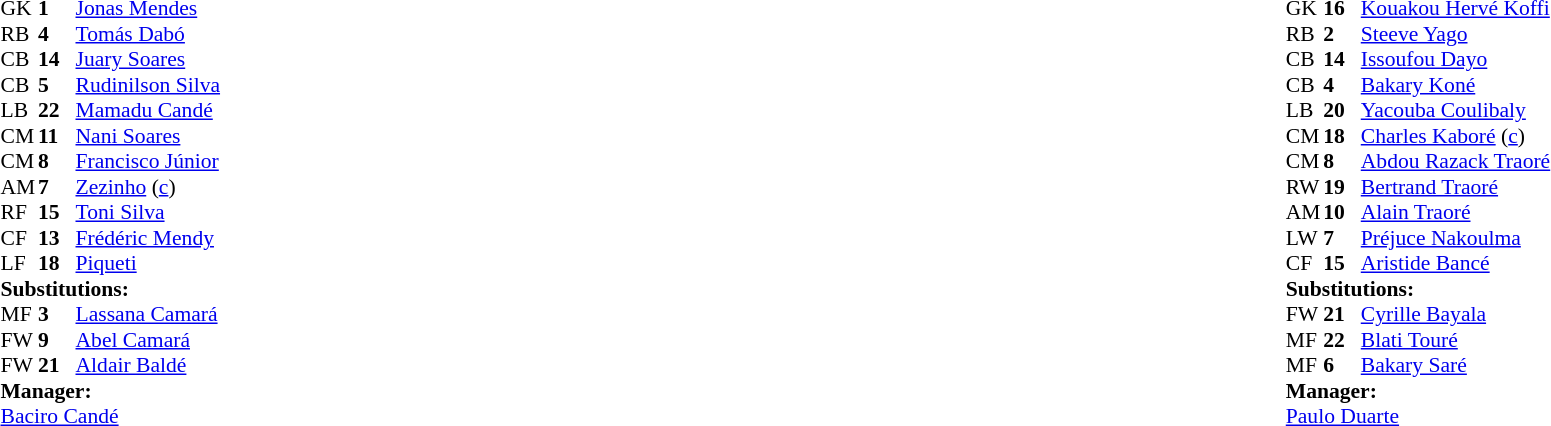<table width="100%">
<tr>
<td valign="top" width="40%"><br><table style="font-size:90%" cellspacing="0" cellpadding="0">
<tr>
<th width=25></th>
<th width=25></th>
</tr>
<tr>
<td>GK</td>
<td><strong>1</strong></td>
<td><a href='#'>Jonas Mendes</a></td>
</tr>
<tr>
<td>RB</td>
<td><strong>4</strong></td>
<td><a href='#'>Tomás Dabó</a></td>
</tr>
<tr>
<td>CB</td>
<td><strong>14</strong></td>
<td><a href='#'>Juary Soares</a></td>
<td></td>
</tr>
<tr>
<td>CB</td>
<td><strong>5</strong></td>
<td><a href='#'>Rudinilson Silva</a></td>
</tr>
<tr>
<td>LB</td>
<td><strong>22</strong></td>
<td><a href='#'>Mamadu Candé</a></td>
</tr>
<tr>
<td>CM</td>
<td><strong>11</strong></td>
<td><a href='#'>Nani Soares</a></td>
<td></td>
<td></td>
</tr>
<tr>
<td>CM</td>
<td><strong>8</strong></td>
<td><a href='#'>Francisco Júnior</a></td>
<td></td>
<td></td>
</tr>
<tr>
<td>AM</td>
<td><strong>7</strong></td>
<td><a href='#'>Zezinho</a> (<a href='#'>c</a>)</td>
</tr>
<tr>
<td>RF</td>
<td><strong>15</strong></td>
<td><a href='#'>Toni Silva</a></td>
</tr>
<tr>
<td>CF</td>
<td><strong>13</strong></td>
<td><a href='#'>Frédéric Mendy</a></td>
</tr>
<tr>
<td>LF</td>
<td><strong>18</strong></td>
<td><a href='#'>Piqueti</a></td>
<td></td>
<td></td>
</tr>
<tr>
<td colspan=3><strong>Substitutions:</strong></td>
</tr>
<tr>
<td>MF</td>
<td><strong>3</strong></td>
<td><a href='#'>Lassana Camará</a></td>
<td></td>
<td></td>
</tr>
<tr>
<td>FW</td>
<td><strong>9</strong></td>
<td><a href='#'>Abel Camará</a></td>
<td></td>
<td></td>
</tr>
<tr>
<td>FW</td>
<td><strong>21</strong></td>
<td><a href='#'>Aldair Baldé</a></td>
<td></td>
<td></td>
</tr>
<tr>
<td colspan=3><strong>Manager:</strong></td>
</tr>
<tr>
<td colspan=3><a href='#'>Baciro Candé</a></td>
</tr>
</table>
</td>
<td valign="top"></td>
<td valign="top" width="50%"><br><table style="font-size:90%; margin:auto" cellspacing="0" cellpadding="0">
<tr>
<th width=25></th>
<th width=25></th>
</tr>
<tr>
<td>GK</td>
<td><strong>16</strong></td>
<td><a href='#'>Kouakou Hervé Koffi</a></td>
</tr>
<tr>
<td>RB</td>
<td><strong>2</strong></td>
<td><a href='#'>Steeve Yago</a></td>
</tr>
<tr>
<td>CB</td>
<td><strong>14</strong></td>
<td><a href='#'>Issoufou Dayo</a></td>
</tr>
<tr>
<td>CB</td>
<td><strong>4</strong></td>
<td><a href='#'>Bakary Koné</a></td>
</tr>
<tr>
<td>LB</td>
<td><strong>20</strong></td>
<td><a href='#'>Yacouba Coulibaly</a></td>
</tr>
<tr>
<td>CM</td>
<td><strong>18</strong></td>
<td><a href='#'>Charles Kaboré</a> (<a href='#'>c</a>)</td>
<td></td>
</tr>
<tr>
<td>CM</td>
<td><strong>8</strong></td>
<td><a href='#'>Abdou Razack Traoré</a></td>
<td></td>
</tr>
<tr>
<td>RW</td>
<td><strong>19</strong></td>
<td><a href='#'>Bertrand Traoré</a></td>
<td></td>
<td></td>
</tr>
<tr>
<td>AM</td>
<td><strong>10</strong></td>
<td><a href='#'>Alain Traoré</a></td>
<td></td>
<td></td>
</tr>
<tr>
<td>LW</td>
<td><strong>7</strong></td>
<td><a href='#'>Préjuce Nakoulma</a></td>
</tr>
<tr>
<td>CF</td>
<td><strong>15</strong></td>
<td><a href='#'>Aristide Bancé</a></td>
<td></td>
<td></td>
</tr>
<tr>
<td colspan=3><strong>Substitutions:</strong></td>
</tr>
<tr>
<td>FW</td>
<td><strong>21</strong></td>
<td><a href='#'>Cyrille Bayala</a></td>
<td></td>
<td></td>
</tr>
<tr>
<td>MF</td>
<td><strong>22</strong></td>
<td><a href='#'>Blati Touré</a></td>
<td></td>
<td></td>
</tr>
<tr>
<td>MF</td>
<td><strong>6</strong></td>
<td><a href='#'>Bakary Saré</a></td>
<td></td>
<td></td>
</tr>
<tr>
<td colspan=3><strong>Manager:</strong></td>
</tr>
<tr>
<td colspan=3> <a href='#'>Paulo Duarte</a></td>
</tr>
</table>
</td>
</tr>
</table>
